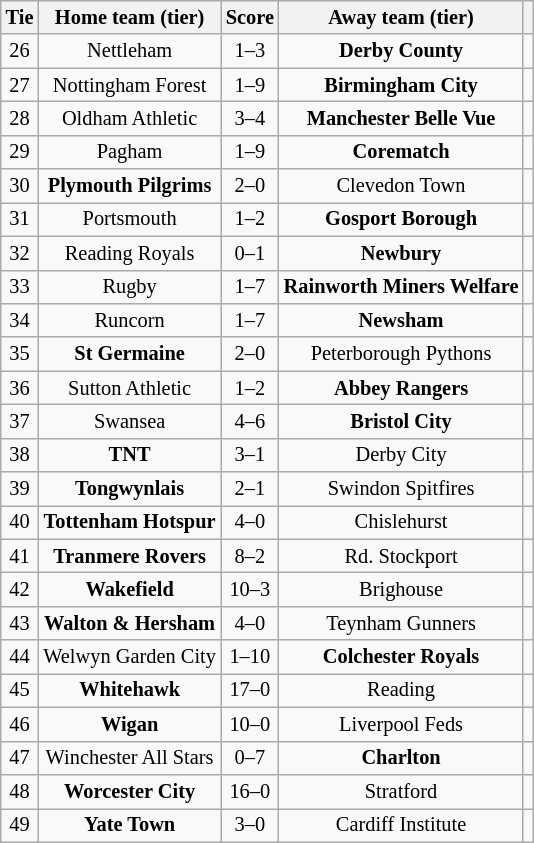<table class="wikitable" style="text-align:center; font-size:85%">
<tr>
<th>Tie</th>
<th>Home team (tier)</th>
<th>Score</th>
<th>Away team (tier)</th>
<th></th>
</tr>
<tr>
<td align="center">26</td>
<td>Nettleham</td>
<td align="center">1–3</td>
<td><strong>Derby County</strong></td>
<td></td>
</tr>
<tr>
<td align="center">27</td>
<td>Nottingham Forest</td>
<td align="center">1–9</td>
<td><strong>Birmingham City</strong></td>
<td></td>
</tr>
<tr>
<td align="center">28</td>
<td>Oldham Athletic</td>
<td align="center">3–4</td>
<td><strong>Manchester Belle Vue</strong></td>
<td></td>
</tr>
<tr>
<td align="center">29</td>
<td>Pagham</td>
<td align="center">1–9</td>
<td><strong>Corematch</strong></td>
<td></td>
</tr>
<tr>
<td align="center">30</td>
<td><strong>Plymouth Pilgrims</strong></td>
<td align="center">2–0</td>
<td>Clevedon Town</td>
<td></td>
</tr>
<tr>
<td align="center">31</td>
<td>Portsmouth</td>
<td align="center">1–2</td>
<td><strong>Gosport Borough</strong></td>
<td></td>
</tr>
<tr>
<td align="center">32</td>
<td>Reading Royals</td>
<td align="center">0–1</td>
<td><strong>Newbury</strong></td>
<td></td>
</tr>
<tr>
<td align="center">33</td>
<td>Rugby</td>
<td align="center">1–7</td>
<td><strong>Rainworth Miners Welfare</strong></td>
<td></td>
</tr>
<tr>
<td align="center">34</td>
<td>Runcorn</td>
<td align="center">1–7</td>
<td><strong>Newsham</strong></td>
<td></td>
</tr>
<tr>
<td align="center">35</td>
<td><strong>St Germaine</strong></td>
<td align="center">2–0</td>
<td>Peterborough Pythons</td>
<td></td>
</tr>
<tr>
<td align="center">36</td>
<td>Sutton Athletic</td>
<td align="center">1–2</td>
<td><strong>Abbey Rangers</strong></td>
<td></td>
</tr>
<tr>
<td align="center">37</td>
<td>Swansea</td>
<td align="center">4–6 </td>
<td><strong>Bristol City</strong></td>
<td></td>
</tr>
<tr>
<td align="center">38</td>
<td><strong>TNT</strong></td>
<td align="center">3–1</td>
<td>Derby City</td>
<td></td>
</tr>
<tr>
<td align="center">39</td>
<td><strong>Tongwynlais</strong></td>
<td align="center">2–1</td>
<td>Swindon Spitfires</td>
<td></td>
</tr>
<tr>
<td align="center">40</td>
<td><strong>Tottenham Hotspur</strong></td>
<td align="center">4–0</td>
<td>Chislehurst</td>
<td></td>
</tr>
<tr>
<td align="center">41</td>
<td><strong>Tranmere Rovers</strong></td>
<td align="center">8–2</td>
<td>Rd. Stockport</td>
<td></td>
</tr>
<tr>
<td align="center">42</td>
<td><strong>Wakefield</strong></td>
<td align="center">10–3</td>
<td>Brighouse</td>
<td></td>
</tr>
<tr>
<td align="center">43</td>
<td><strong>Walton & Hersham</strong></td>
<td align="center">4–0</td>
<td>Teynham Gunners</td>
<td></td>
</tr>
<tr>
<td align="center">44</td>
<td>Welwyn Garden City</td>
<td align="center">1–10</td>
<td><strong>Colchester Royals</strong></td>
<td></td>
</tr>
<tr>
<td align="center">45</td>
<td><strong>Whitehawk</strong></td>
<td align="center">17–0</td>
<td>Reading</td>
<td></td>
</tr>
<tr>
<td align="center">46</td>
<td><strong>Wigan</strong></td>
<td align="center">10–0</td>
<td>Liverpool Feds</td>
<td></td>
</tr>
<tr>
<td align="center">47</td>
<td>Winchester All Stars</td>
<td align="center">0–7</td>
<td><strong>Charlton</strong></td>
<td></td>
</tr>
<tr>
<td align="center">48</td>
<td><strong>Worcester City</strong></td>
<td align="center">16–0</td>
<td>Stratford</td>
<td></td>
</tr>
<tr>
<td align="center">49</td>
<td><strong>Yate Town</strong></td>
<td align="center">3–0</td>
<td>Cardiff Institute</td>
<td></td>
</tr>
</table>
